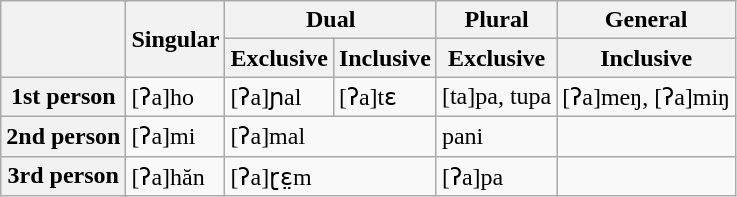<table class="wikitable">
<tr>
<th rowspan="2" colspan="2"></th>
<th rowspan="2">Singular</th>
<th colspan="2">Dual</th>
<th rowspan="1">Plural</th>
<th rowspan="1">General</th>
</tr>
<tr>
<th>Exclusive</th>
<th>Inclusive</th>
<th>Exclusive</th>
<th>Inclusive</th>
</tr>
<tr>
<th colspan="2">1st person</th>
<td>[ʔa]ho</td>
<td>[ʔa]ɲal</td>
<td>[ʔa]tɛ</td>
<td>[ta]pa, tupa</td>
<td>[ʔa]meŋ, [ʔa]miŋ</td>
</tr>
<tr>
<th colspan="2">2nd person</th>
<td>[ʔa]mi</td>
<td colspan="2">[ʔa]mal</td>
<td colspan="1">pani</td>
<td></td>
</tr>
<tr>
<th colspan="2">3rd person</th>
<td>[ʔa]hăn</td>
<td colspan="2">[ʔa]ɽɛ̤m</td>
<td colspan="1">[ʔa]pa</td>
<td></td>
</tr>
</table>
